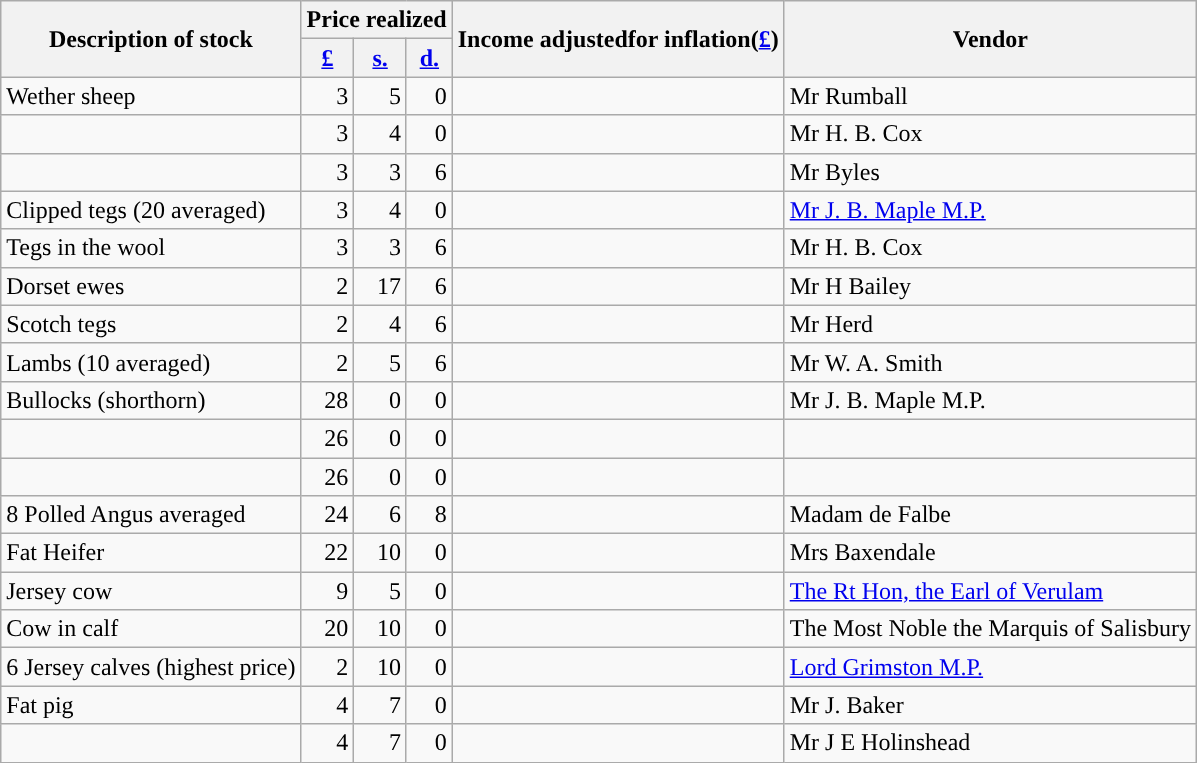<table class="wikitable mw-collapsible mw-collapsed">
<tr>
<th rowspan="2"><strong>Description of stock</strong></th>
<th colspan="3"><strong>Price realized</strong></th>
<th rowspan="2">Income adjustedfor inflation(<a href='#'>£</a>)</th>
<th rowspan="2"><strong>Vendor</strong></th>
</tr>
<tr>
<th><strong><a href='#'>£</a></strong></th>
<th><strong><a href='#'>s.</a></strong></th>
<th><strong><a href='#'>d.</a></strong></th>
</tr>
<tr>
<td>Wether sheep</td>
<td style="text-align:right;">3</td>
<td style="text-align:right;">5</td>
<td style="text-align:right;">0</td>
<td style="text-align:right;"></td>
<td>Mr Rumball</td>
</tr>
<tr>
<td></td>
<td style="text-align:right;">3</td>
<td style="text-align:right;">4</td>
<td style="text-align:right;">0</td>
<td style="text-align:right;"></td>
<td>Mr H. B. Cox</td>
</tr>
<tr>
<td></td>
<td style="text-align:right;">3</td>
<td style="text-align:right;">3</td>
<td style="text-align:right;">6</td>
<td style="text-align:right;"></td>
<td>Mr Byles</td>
</tr>
<tr>
<td>Clipped tegs (20 averaged)</td>
<td style="text-align:right;">3</td>
<td style="text-align:right;">4</td>
<td style="text-align:right;">0</td>
<td style="text-align:right;"></td>
<td><a href='#'>Mr J. B. Maple M.P.</a></td>
</tr>
<tr>
<td>Tegs in the wool</td>
<td style="text-align:right;">3</td>
<td style="text-align:right;">3</td>
<td style="text-align:right;">6</td>
<td style="text-align:right;"></td>
<td>Mr H. B. Cox</td>
</tr>
<tr>
<td>Dorset ewes</td>
<td style="text-align:right;">2</td>
<td style="text-align:right;">17</td>
<td style="text-align:right;">6</td>
<td style="text-align:right;"></td>
<td>Mr H Bailey</td>
</tr>
<tr>
<td>Scotch tegs</td>
<td style="text-align:right;">2</td>
<td style="text-align:right;">4</td>
<td style="text-align:right;">6</td>
<td style="text-align:right;"></td>
<td>Mr Herd</td>
</tr>
<tr>
<td>Lambs (10 averaged)</td>
<td style="text-align:right;">2</td>
<td style="text-align:right;">5</td>
<td style="text-align:right;">6</td>
<td style="text-align:right;"></td>
<td>Mr W. A. Smith</td>
</tr>
<tr>
<td>Bullocks (shorthorn)</td>
<td style="text-align:right;">28</td>
<td style="text-align:right;">0</td>
<td style="text-align:right;">0</td>
<td style="text-align:right;"></td>
<td>Mr J. B. Maple M.P.</td>
</tr>
<tr>
<td></td>
<td style="text-align:right;">26</td>
<td style="text-align:right;">0</td>
<td style="text-align:right;">0</td>
<td style="text-align:right;"></td>
<td></td>
</tr>
<tr>
<td></td>
<td style="text-align:right;">26</td>
<td style="text-align:right;">0</td>
<td style="text-align:right;">0</td>
<td style="text-align:right;"></td>
<td></td>
</tr>
<tr>
<td>8 Polled Angus averaged</td>
<td style="text-align:right;">24</td>
<td style="text-align:right;">6</td>
<td style="text-align:right;">8</td>
<td style="text-align:right;"></td>
<td>Madam de Falbe</td>
</tr>
<tr>
<td>Fat Heifer</td>
<td style="text-align:right;">22</td>
<td style="text-align:right;">10</td>
<td style="text-align:right;">0</td>
<td style="text-align:right;"></td>
<td>Mrs Baxendale</td>
</tr>
<tr>
<td>Jersey cow</td>
<td style="text-align:right;">9</td>
<td style="text-align:right;">5</td>
<td style="text-align:right;">0</td>
<td style="text-align:right;"></td>
<td><a href='#'>The Rt Hon, the Earl of Verulam</a></td>
</tr>
<tr>
<td>Cow in calf</td>
<td style="text-align:right;">20</td>
<td style="text-align:right;">10</td>
<td style="text-align:right;">0</td>
<td style="text-align:right;"></td>
<td>The Most Noble the Marquis of Salisbury</td>
</tr>
<tr>
<td>6 Jersey calves (highest price)</td>
<td style="text-align:right;">2</td>
<td style="text-align:right;">10</td>
<td style="text-align:right;">0</td>
<td style="text-align:right;"></td>
<td><a href='#'>Lord Grimston M.P.</a></td>
</tr>
<tr>
<td>Fat pig</td>
<td style="text-align:right;">4</td>
<td style="text-align:right;">7</td>
<td style="text-align:right;">0</td>
<td style="text-align:right;"></td>
<td>Mr J. Baker</td>
</tr>
<tr>
<td></td>
<td style="text-align:right;">4</td>
<td style="text-align:right;">7</td>
<td style="text-align:right;">0</td>
<td style="text-align:right;"></td>
<td>Mr J E Holinshead</td>
</tr>
</table>
